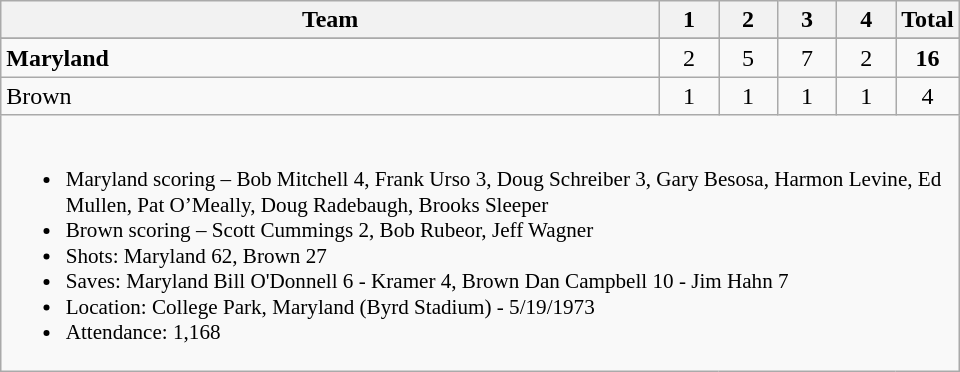<table class="wikitable" style="text-align:center; max-width:40em">
<tr>
<th>Team</th>
<th style="width:2em">1</th>
<th style="width:2em">2</th>
<th style="width:2em">3</th>
<th style="width:2em">4</th>
<th style="width:2em">Total</th>
</tr>
<tr>
</tr>
<tr>
<td style="text-align:left"><strong>Maryland</strong></td>
<td>2</td>
<td>5</td>
<td>7</td>
<td>2</td>
<td><strong>16</strong></td>
</tr>
<tr>
<td style="text-align:left">Brown</td>
<td>1</td>
<td>1</td>
<td>1</td>
<td>1</td>
<td>4</td>
</tr>
<tr>
<td colspan=6 style="text-align:left; font-size:88%;"><br><ul><li>Maryland scoring – Bob Mitchell 4, Frank Urso 3, Doug Schreiber 3, Gary Besosa, Harmon Levine, Ed Mullen, Pat O’Meally, Doug Radebaugh, Brooks Sleeper</li><li>Brown scoring – Scott Cummings 2, Bob Rubeor, Jeff Wagner</li><li>Shots: Maryland 62, Brown 27</li><li>Saves: Maryland Bill O'Donnell 6 - Kramer 4, Brown Dan Campbell 10 - Jim Hahn 7</li><li>Location: College Park, Maryland (Byrd Stadium) - 5/19/1973</li><li>Attendance: 1,168</li></ul></td>
</tr>
</table>
